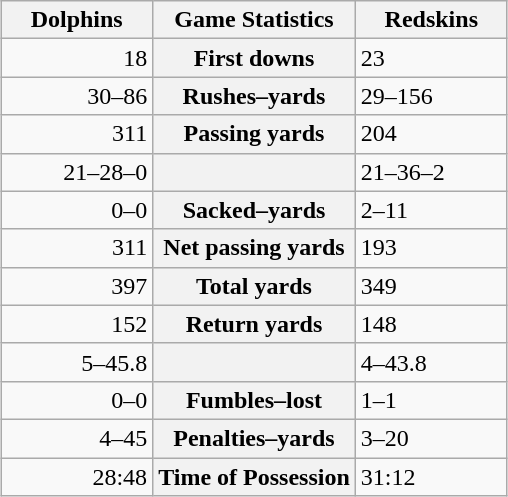<table class="wikitable" style="margin: 1em auto 1em auto">
<tr>
<th style="width:30%;">Dolphins</th>
<th style="width:40%;">Game Statistics</th>
<th style="width:30%;">Redskins</th>
</tr>
<tr>
<td style="text-align:right;">18</td>
<th>First downs</th>
<td>23</td>
</tr>
<tr>
<td style="text-align:right;">30–86</td>
<th>Rushes–yards</th>
<td>29–156</td>
</tr>
<tr>
<td style="text-align:right;">311</td>
<th>Passing yards</th>
<td>204</td>
</tr>
<tr>
<td style="text-align:right;">21–28–0</td>
<th></th>
<td>21–36–2</td>
</tr>
<tr>
<td style="text-align:right;">0–0</td>
<th>Sacked–yards</th>
<td>2–11</td>
</tr>
<tr>
<td style="text-align:right;">311</td>
<th>Net passing yards</th>
<td>193</td>
</tr>
<tr>
<td style="text-align:right;">397</td>
<th>Total yards</th>
<td>349</td>
</tr>
<tr>
<td style="text-align:right;">152</td>
<th>Return yards</th>
<td>148</td>
</tr>
<tr>
<td style="text-align:right;">5–45.8</td>
<th></th>
<td>4–43.8</td>
</tr>
<tr>
<td style="text-align:right;">0–0</td>
<th>Fumbles–lost</th>
<td>1–1</td>
</tr>
<tr>
<td style="text-align:right;">4–45</td>
<th>Penalties–yards</th>
<td>3–20</td>
</tr>
<tr>
<td style="text-align:right;">28:48</td>
<th>Time of Possession</th>
<td>31:12</td>
</tr>
</table>
